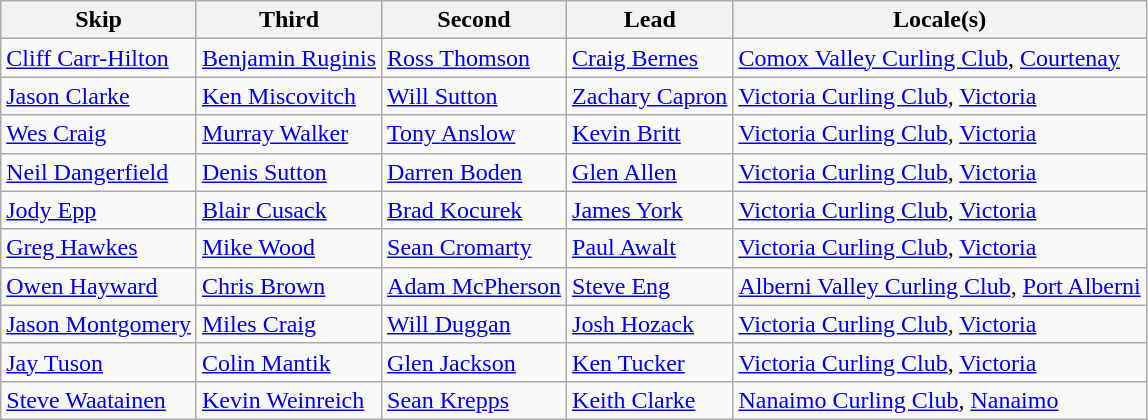<table class="wikitable">
<tr>
<th>Skip</th>
<th>Third</th>
<th>Second</th>
<th>Lead</th>
<th>Locale(s)</th>
</tr>
<tr>
<td><a href='#'>Cliff Carr-Hilton</a></td>
<td><a href='#'>Benjamin Ruginis</a></td>
<td><a href='#'>Ross Thomson</a></td>
<td><a href='#'>Craig Bernes</a></td>
<td><a href='#'>Comox Valley Curling Club</a>, <a href='#'>Courtenay</a></td>
</tr>
<tr>
<td><a href='#'>Jason Clarke</a></td>
<td><a href='#'>Ken Miscovitch</a></td>
<td><a href='#'>Will Sutton</a></td>
<td><a href='#'>Zachary Capron</a></td>
<td><a href='#'>Victoria Curling Club</a>, <a href='#'>Victoria</a></td>
</tr>
<tr>
<td><a href='#'>Wes Craig</a></td>
<td><a href='#'>Murray Walker</a></td>
<td><a href='#'>Tony Anslow</a></td>
<td><a href='#'>Kevin Britt</a></td>
<td><a href='#'>Victoria Curling Club</a>, <a href='#'>Victoria</a></td>
</tr>
<tr>
<td><a href='#'>Neil Dangerfield</a></td>
<td><a href='#'>Denis Sutton</a></td>
<td><a href='#'>Darren Boden</a></td>
<td><a href='#'>Glen Allen</a></td>
<td><a href='#'>Victoria Curling Club</a>, <a href='#'>Victoria</a></td>
</tr>
<tr>
<td><a href='#'>Jody Epp</a></td>
<td><a href='#'>Blair Cusack</a></td>
<td><a href='#'>Brad Kocurek</a></td>
<td><a href='#'>James York</a></td>
<td><a href='#'>Victoria Curling Club</a>, <a href='#'>Victoria</a></td>
</tr>
<tr>
<td><a href='#'>Greg Hawkes</a></td>
<td><a href='#'>Mike Wood</a></td>
<td><a href='#'>Sean Cromarty</a></td>
<td><a href='#'>Paul Awalt</a></td>
<td><a href='#'>Victoria Curling Club</a>, <a href='#'>Victoria</a></td>
</tr>
<tr>
<td><a href='#'>Owen Hayward</a></td>
<td><a href='#'>Chris Brown</a></td>
<td><a href='#'>Adam McPherson</a></td>
<td><a href='#'>Steve Eng</a></td>
<td><a href='#'>Alberni Valley Curling Club</a>, <a href='#'>Port Alberni</a></td>
</tr>
<tr>
<td><a href='#'>Jason Montgomery</a></td>
<td><a href='#'>Miles Craig</a></td>
<td><a href='#'>Will Duggan</a></td>
<td><a href='#'>Josh Hozack</a></td>
<td><a href='#'>Victoria Curling Club</a>, <a href='#'>Victoria</a></td>
</tr>
<tr>
<td><a href='#'>Jay Tuson</a></td>
<td><a href='#'>Colin Mantik</a></td>
<td><a href='#'>Glen Jackson</a></td>
<td><a href='#'>Ken Tucker</a></td>
<td><a href='#'>Victoria Curling Club</a>, <a href='#'>Victoria</a></td>
</tr>
<tr>
<td><a href='#'>Steve Waatainen</a></td>
<td><a href='#'>Kevin Weinreich</a></td>
<td><a href='#'>Sean Krepps</a></td>
<td><a href='#'>Keith Clarke</a></td>
<td><a href='#'>Nanaimo Curling Club</a>, <a href='#'>Nanaimo</a></td>
</tr>
</table>
